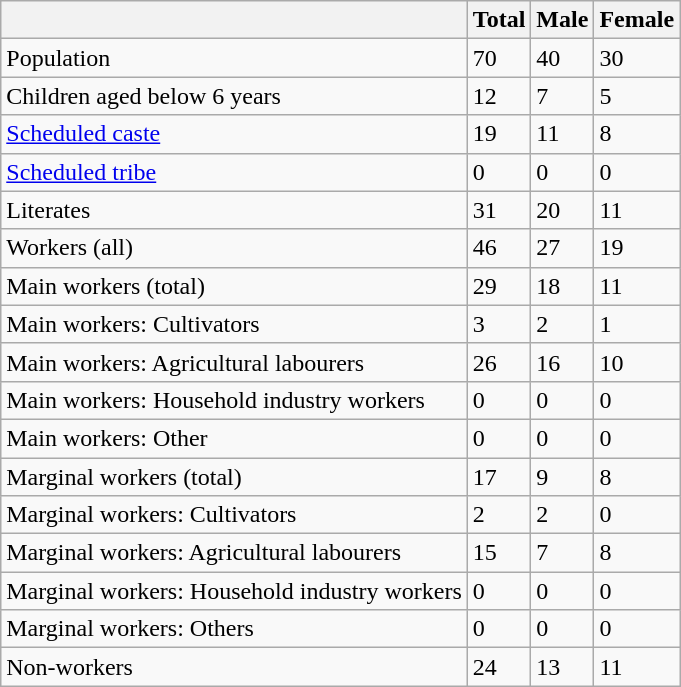<table class="wikitable sortable">
<tr>
<th></th>
<th>Total</th>
<th>Male</th>
<th>Female</th>
</tr>
<tr>
<td>Population</td>
<td>70</td>
<td>40</td>
<td>30</td>
</tr>
<tr>
<td>Children aged below 6 years</td>
<td>12</td>
<td>7</td>
<td>5</td>
</tr>
<tr>
<td><a href='#'>Scheduled caste</a></td>
<td>19</td>
<td>11</td>
<td>8</td>
</tr>
<tr>
<td><a href='#'>Scheduled tribe</a></td>
<td>0</td>
<td>0</td>
<td>0</td>
</tr>
<tr>
<td>Literates</td>
<td>31</td>
<td>20</td>
<td>11</td>
</tr>
<tr>
<td>Workers (all)</td>
<td>46</td>
<td>27</td>
<td>19</td>
</tr>
<tr>
<td>Main workers (total)</td>
<td>29</td>
<td>18</td>
<td>11</td>
</tr>
<tr>
<td>Main workers: Cultivators</td>
<td>3</td>
<td>2</td>
<td>1</td>
</tr>
<tr>
<td>Main workers: Agricultural labourers</td>
<td>26</td>
<td>16</td>
<td>10</td>
</tr>
<tr>
<td>Main workers: Household industry workers</td>
<td>0</td>
<td>0</td>
<td>0</td>
</tr>
<tr>
<td>Main workers: Other</td>
<td>0</td>
<td>0</td>
<td>0</td>
</tr>
<tr>
<td>Marginal workers (total)</td>
<td>17</td>
<td>9</td>
<td>8</td>
</tr>
<tr>
<td>Marginal workers: Cultivators</td>
<td>2</td>
<td>2</td>
<td>0</td>
</tr>
<tr>
<td>Marginal workers: Agricultural labourers</td>
<td>15</td>
<td>7</td>
<td>8</td>
</tr>
<tr>
<td>Marginal workers: Household industry workers</td>
<td>0</td>
<td>0</td>
<td>0</td>
</tr>
<tr>
<td>Marginal workers: Others</td>
<td>0</td>
<td>0</td>
<td>0</td>
</tr>
<tr>
<td>Non-workers</td>
<td>24</td>
<td>13</td>
<td>11</td>
</tr>
</table>
